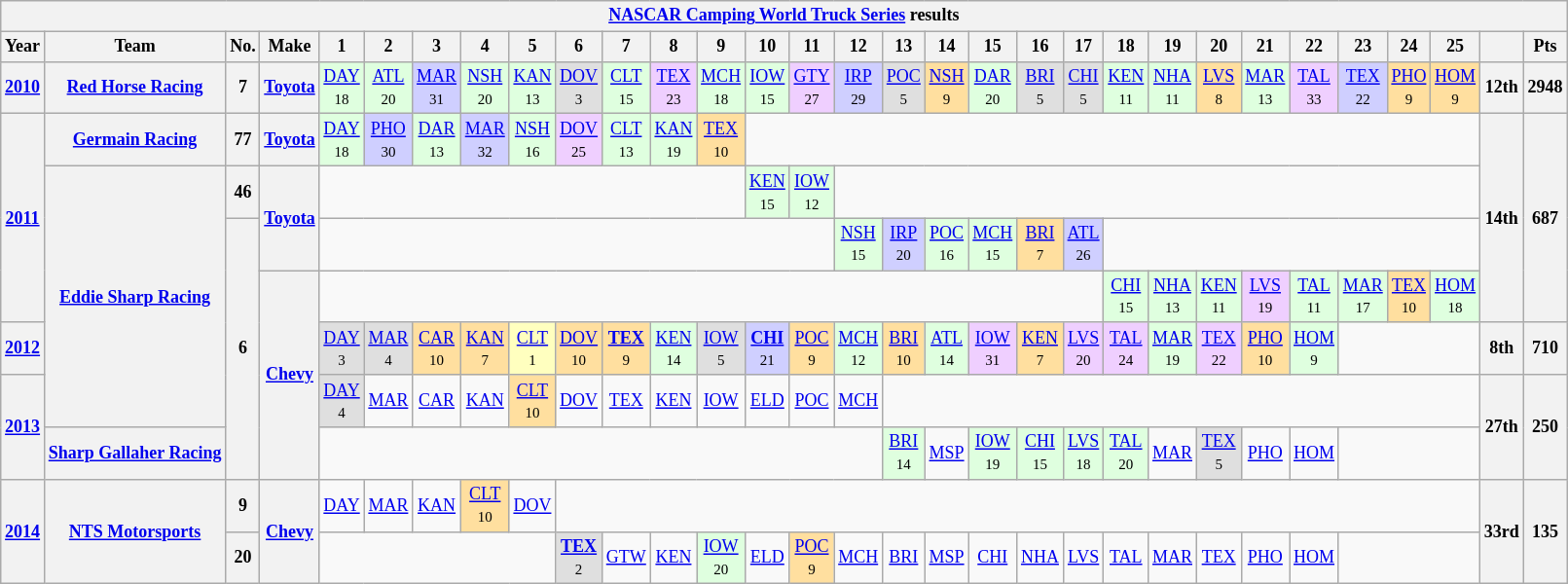<table class="wikitable" style="text-align:center; font-size:75%">
<tr>
<th colspan=45><a href='#'>NASCAR Camping World Truck Series</a> results</th>
</tr>
<tr>
<th>Year</th>
<th>Team</th>
<th>No.</th>
<th>Make</th>
<th>1</th>
<th>2</th>
<th>3</th>
<th>4</th>
<th>5</th>
<th>6</th>
<th>7</th>
<th>8</th>
<th>9</th>
<th>10</th>
<th>11</th>
<th>12</th>
<th>13</th>
<th>14</th>
<th>15</th>
<th>16</th>
<th>17</th>
<th>18</th>
<th>19</th>
<th>20</th>
<th>21</th>
<th>22</th>
<th>23</th>
<th>24</th>
<th>25</th>
<th></th>
<th>Pts</th>
</tr>
<tr>
<th><a href='#'>2010</a></th>
<th><a href='#'>Red Horse Racing</a></th>
<th>7</th>
<th><a href='#'>Toyota</a></th>
<td style="background:#DFFFDF;"><a href='#'>DAY</a><br><small>18</small></td>
<td style="background:#DFFFDF;"><a href='#'>ATL</a><br><small>20</small></td>
<td style="background:#CFCFFF;"><a href='#'>MAR</a><br><small>31</small></td>
<td style="background:#DFFFDF;"><a href='#'>NSH</a><br><small>20</small></td>
<td style="background:#DFFFDF;"><a href='#'>KAN</a><br><small>13</small></td>
<td style="background:#DFDFDF;"><a href='#'>DOV</a><br><small>3</small></td>
<td style="background:#DFFFDF;"><a href='#'>CLT</a><br><small>15</small></td>
<td style="background:#EFCFFF;"><a href='#'>TEX</a><br><small>23</small></td>
<td style="background:#DFFFDF;"><a href='#'>MCH</a><br><small>18</small></td>
<td style="background:#DFFFDF;"><a href='#'>IOW</a><br><small>15</small></td>
<td style="background:#EFCFFF;"><a href='#'>GTY</a><br><small>27</small></td>
<td style="background:#CFCFFF;"><a href='#'>IRP</a><br><small>29</small></td>
<td style="background:#DFDFDF;"><a href='#'>POC</a><br><small>5</small></td>
<td style="background:#FFDF9F;"><a href='#'>NSH</a><br><small>9</small></td>
<td style="background:#DFFFDF;"><a href='#'>DAR</a><br><small>20</small></td>
<td style="background:#DFDFDF;"><a href='#'>BRI</a><br><small>5</small></td>
<td style="background:#DFDFDF;"><a href='#'>CHI</a><br><small>5</small></td>
<td style="background:#DFFFDF;"><a href='#'>KEN</a><br><small>11</small></td>
<td style="background:#DFFFDF;"><a href='#'>NHA</a><br><small>11</small></td>
<td style="background:#FFDF9F;"><a href='#'>LVS</a><br><small>8</small></td>
<td style="background:#DFFFDF;"><a href='#'>MAR</a><br><small>13</small></td>
<td style="background:#EFCFFF;"><a href='#'>TAL</a><br><small>33</small></td>
<td style="background:#CFCFFF;"><a href='#'>TEX</a><br><small>22</small></td>
<td style="background:#FFDF9F;"><a href='#'>PHO</a><br><small>9</small></td>
<td style="background:#FFDF9F;"><a href='#'>HOM</a><br><small>9</small></td>
<th>12th</th>
<th>2948</th>
</tr>
<tr>
<th rowspan=4><a href='#'>2011</a></th>
<th><a href='#'>Germain Racing</a></th>
<th>77</th>
<th><a href='#'>Toyota</a></th>
<td style="background:#DFFFDF;"><a href='#'>DAY</a><br><small>18</small></td>
<td style="background:#CFCFFF;"><a href='#'>PHO</a><br><small>30</small></td>
<td style="background:#DFFFDF;"><a href='#'>DAR</a><br><small>13</small></td>
<td style="background:#CFCFFF;"><a href='#'>MAR</a><br><small>32</small></td>
<td style="background:#DFFFDF;"><a href='#'>NSH</a><br><small>16</small></td>
<td style="background:#EFCFFF;"><a href='#'>DOV</a><br><small>25</small></td>
<td style="background:#DFFFDF;"><a href='#'>CLT</a><br><small>13</small></td>
<td style="background:#DFFFDF;"><a href='#'>KAN</a><br><small>19</small></td>
<td style="background:#FFDF9F;"><a href='#'>TEX</a><br><small>10</small></td>
<td colspan=16></td>
<th rowspan=4>14th</th>
<th rowspan=4>687</th>
</tr>
<tr>
<th rowspan=5><a href='#'>Eddie Sharp Racing</a></th>
<th>46</th>
<th rowspan=2><a href='#'>Toyota</a></th>
<td colspan=9></td>
<td style="background:#DFFFDF;"><a href='#'>KEN</a><br><small>15</small></td>
<td style="background:#DFFFDF;"><a href='#'>IOW</a><br><small>12</small></td>
<td colspan=14></td>
</tr>
<tr>
<th rowspan=5>6</th>
<td colspan=11></td>
<td style="background:#DFFFDF;"><a href='#'>NSH</a><br><small>15</small></td>
<td style="background:#CFCFFF;"><a href='#'>IRP</a><br><small>20</small></td>
<td style="background:#DFFFDF;"><a href='#'>POC</a><br><small>16</small></td>
<td style="background:#DFFFDF;"><a href='#'>MCH</a><br><small>15</small></td>
<td style="background:#FFDF9F;"><a href='#'>BRI</a><br><small>7</small></td>
<td style="background:#CFCFFF;"><a href='#'>ATL</a><br><small>26</small></td>
<td colspan=8></td>
</tr>
<tr>
<th rowspan=4><a href='#'>Chevy</a></th>
<td colspan=17></td>
<td style="background:#DFFFDF;"><a href='#'>CHI</a><br><small>15</small></td>
<td style="background:#DFFFDF;"><a href='#'>NHA</a><br><small>13</small></td>
<td style="background:#DFFFDF;"><a href='#'>KEN</a><br><small>11</small></td>
<td style="background:#EFCFFF;"><a href='#'>LVS</a><br><small>19</small></td>
<td style="background:#DFFFDF;"><a href='#'>TAL</a><br><small>11</small></td>
<td style="background:#DFFFDF;"><a href='#'>MAR</a><br><small>17</small></td>
<td style="background:#FFDF9F;"><a href='#'>TEX</a><br><small>10</small></td>
<td style="background:#DFFFDF;"><a href='#'>HOM</a><br><small>18</small></td>
</tr>
<tr>
<th><a href='#'>2012</a></th>
<td style="background:#DFDFDF;"><a href='#'>DAY</a><br><small>3</small></td>
<td style="background:#DFDFDF;"><a href='#'>MAR</a><br><small>4</small></td>
<td style="background:#FFDF9F;"><a href='#'>CAR</a><br><small>10</small></td>
<td style="background:#FFDF9F;"><a href='#'>KAN</a><br><small>7</small></td>
<td style="background:#FFFFBF;"><a href='#'>CLT</a><br><small>1</small></td>
<td style="background:#FFDF9F;"><a href='#'>DOV</a><br><small>10</small></td>
<td style="background:#FFDF9F;"><strong><a href='#'>TEX</a></strong><br><small>9</small></td>
<td style="background:#DFFFDF;"><a href='#'>KEN</a><br><small>14</small></td>
<td style="background:#DFDFDF;"><a href='#'>IOW</a><br><small>5</small></td>
<td style="background:#CFCFFF;"><strong><a href='#'>CHI</a></strong><br><small>21</small></td>
<td style="background:#FFDF9F;"><a href='#'>POC</a><br><small>9</small></td>
<td style="background:#DFFFDF;"><a href='#'>MCH</a><br><small>12</small></td>
<td style="background:#FFDF9F;"><a href='#'>BRI</a><br><small>10</small></td>
<td style="background:#DFFFDF;"><a href='#'>ATL</a><br><small>14</small></td>
<td style="background:#EFCFFF;"><a href='#'>IOW</a><br><small>31</small></td>
<td style="background:#FFDF9F;"><a href='#'>KEN</a><br><small>7</small></td>
<td style="background:#EFCFFF;"><a href='#'>LVS</a><br><small>20</small></td>
<td style="background:#EFCFFF;"><a href='#'>TAL</a><br><small>24</small></td>
<td style="background:#DFFFDF;"><a href='#'>MAR</a><br><small>19</small></td>
<td style="background:#EFCFFF;"><a href='#'>TEX</a><br><small>22</small></td>
<td style="background:#FFDF9F;"><a href='#'>PHO</a><br><small>10</small></td>
<td style="background:#DFFFDF;"><a href='#'>HOM</a><br><small>9</small></td>
<td colspan=3></td>
<th>8th</th>
<th>710</th>
</tr>
<tr>
<th rowspan=2><a href='#'>2013</a></th>
<td style="background:#DFDFDF;"><a href='#'>DAY</a><br><small>4</small></td>
<td><a href='#'>MAR</a></td>
<td><a href='#'>CAR</a></td>
<td><a href='#'>KAN</a></td>
<td style="background:#FFDF9F;"><a href='#'>CLT</a><br><small>10</small></td>
<td><a href='#'>DOV</a></td>
<td><a href='#'>TEX</a></td>
<td><a href='#'>KEN</a></td>
<td><a href='#'>IOW</a></td>
<td><a href='#'>ELD</a></td>
<td><a href='#'>POC</a></td>
<td><a href='#'>MCH</a></td>
<td colspan=13></td>
<th rowspan=2>27th</th>
<th rowspan=2>250</th>
</tr>
<tr>
<th><a href='#'>Sharp Gallaher Racing</a></th>
<td colspan=12></td>
<td style="background:#DFFFDF;"><a href='#'>BRI</a><br><small>14</small></td>
<td><a href='#'>MSP</a></td>
<td style="background:#DFFFDF;"><a href='#'>IOW</a><br><small>19</small></td>
<td style="background:#DFFFDF;"><a href='#'>CHI</a><br><small>15</small></td>
<td style="background:#DFFFDF;"><a href='#'>LVS</a><br><small>18</small></td>
<td style="background:#DFFFDF;"><a href='#'>TAL</a><br><small>20</small></td>
<td><a href='#'>MAR</a></td>
<td style="background:#DFDFDF;"><a href='#'>TEX</a><br><small>5</small></td>
<td><a href='#'>PHO</a></td>
<td><a href='#'>HOM</a></td>
<td colspan=3></td>
</tr>
<tr>
<th rowspan=2><a href='#'>2014</a></th>
<th rowspan=2><a href='#'>NTS Motorsports</a></th>
<th>9</th>
<th rowspan=2><a href='#'>Chevy</a></th>
<td><a href='#'>DAY</a></td>
<td><a href='#'>MAR</a></td>
<td><a href='#'>KAN</a></td>
<td style="background:#FFDF9F;"><a href='#'>CLT</a><br><small>10</small></td>
<td><a href='#'>DOV</a></td>
<td colspan=20></td>
<th rowspan=2>33rd</th>
<th rowspan=2>135</th>
</tr>
<tr>
<th>20</th>
<td colspan=5></td>
<td style="background:#DFDFDF;"><strong><a href='#'>TEX</a></strong><br><small>2</small></td>
<td><a href='#'>GTW</a></td>
<td><a href='#'>KEN</a></td>
<td style="background:#DFFFDF;"><a href='#'>IOW</a><br><small>20</small></td>
<td><a href='#'>ELD</a></td>
<td style="background:#FFDF9F;"><a href='#'>POC</a><br><small>9</small></td>
<td><a href='#'>MCH</a></td>
<td><a href='#'>BRI</a></td>
<td><a href='#'>MSP</a></td>
<td><a href='#'>CHI</a></td>
<td><a href='#'>NHA</a></td>
<td><a href='#'>LVS</a></td>
<td><a href='#'>TAL</a></td>
<td><a href='#'>MAR</a></td>
<td><a href='#'>TEX</a></td>
<td><a href='#'>PHO</a></td>
<td><a href='#'>HOM</a></td>
<td colspan=3></td>
</tr>
</table>
